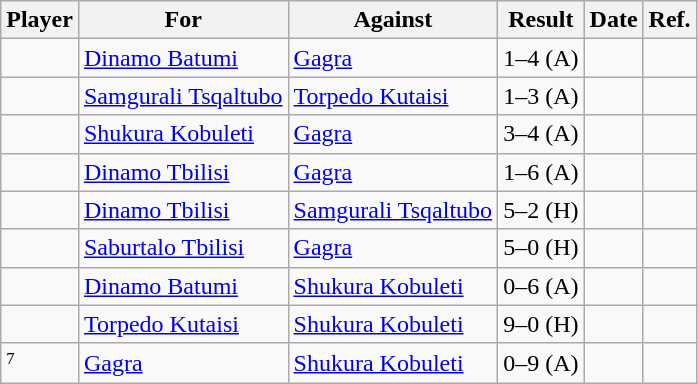<table class="wikitable">
<tr>
<th>Player</th>
<th>For</th>
<th>Against</th>
<th>Result</th>
<th>Date</th>
<th>Ref.</th>
</tr>
<tr>
<td> </td>
<td><a href='#'>Dinamo Batumi</a></td>
<td><a href='#'>Gagra</a></td>
<td>1–4 (A)</td>
<td></td>
<td></td>
</tr>
<tr>
<td> </td>
<td><a href='#'>Samgurali Tsqaltubo</a></td>
<td><a href='#'>Torpedo Kutaisi</a></td>
<td>1–3 (A)</td>
<td></td>
<td></td>
</tr>
<tr>
<td> </td>
<td><a href='#'>Shukura Kobuleti</a></td>
<td><a href='#'>Gagra</a></td>
<td>3–4 (A)</td>
<td></td>
<td></td>
</tr>
<tr>
<td> </td>
<td><a href='#'>Dinamo Tbilisi</a></td>
<td><a href='#'>Gagra</a></td>
<td>1–6 (A)</td>
<td></td>
<td></td>
</tr>
<tr>
<td> </td>
<td><a href='#'>Dinamo Tbilisi</a></td>
<td><a href='#'>Samgurali Tsqaltubo</a></td>
<td>5–2 (H)</td>
<td></td>
<td></td>
</tr>
<tr>
<td> </td>
<td><a href='#'>Saburtalo Tbilisi</a></td>
<td><a href='#'>Gagra</a></td>
<td>5–0 (H)</td>
<td></td>
<td></td>
</tr>
<tr>
<td> </td>
<td><a href='#'>Dinamo Batumi</a></td>
<td><a href='#'>Shukura Kobuleti</a></td>
<td>0–6 (A)</td>
<td></td>
<td></td>
</tr>
<tr>
<td> </td>
<td><a href='#'>Torpedo Kutaisi</a></td>
<td><a href='#'>Shukura Kobuleti</a></td>
<td>9–0 (H)</td>
<td></td>
<td></td>
</tr>
<tr>
<td>  <small><sup>7</sup></small></td>
<td><a href='#'>Gagra</a></td>
<td><a href='#'>Shukura Kobuleti</a></td>
<td>0–9 (A)</td>
<td></td>
<td></td>
</tr>
</table>
